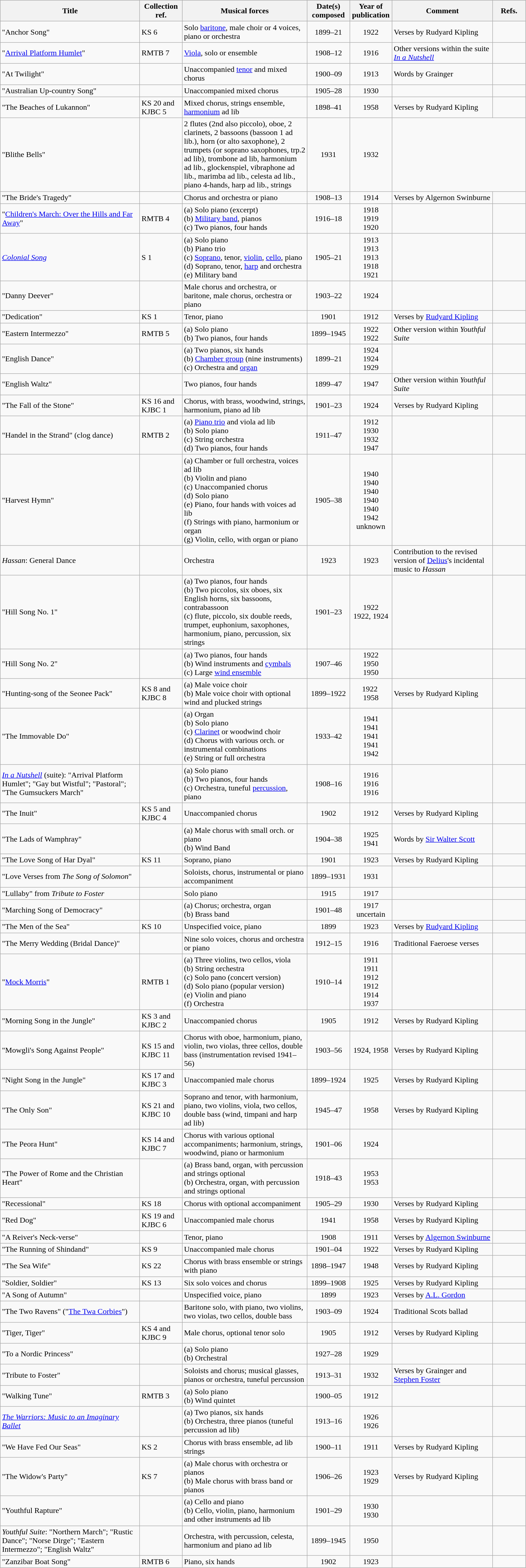<table Class = "wikitable sortable">
<tr>
<th width="280">Title</th>
<th width="80">Collection ref.</th>
<th width="250">Musical forces</th>
<th width="80">Date(s) composed</th>
<th width="80">Year of publication</th>
<th width="200">Comment</th>
<th width= "60">Refs.</th>
</tr>
<tr>
<td>"Anchor Song"</td>
<td>KS 6</td>
<td>Solo <a href='#'>baritone</a>, male choir or 4 voices, piano or orchestra</td>
<td align= "center">1899–21</td>
<td align= "center">1922</td>
<td>Verses by Rudyard Kipling</td>
<td></td>
</tr>
<tr>
<td>"<a href='#'>Arrival Platform Humlet</a>"</td>
<td>RMTB 7</td>
<td><a href='#'>Viola</a>, solo or ensemble</td>
<td align= "center">1908–12</td>
<td align= "center">1916</td>
<td>Other versions within the suite <em><a href='#'>In a Nutshell</a></em></td>
<td></td>
</tr>
<tr>
<td>"At Twilight"</td>
<td></td>
<td>Unaccompanied <a href='#'>tenor</a> and mixed chorus</td>
<td align= "center">1900–09</td>
<td align= "center">1913</td>
<td>Words by Grainger</td>
<td></td>
</tr>
<tr>
<td>"Australian Up-country Song"</td>
<td></td>
<td>Unaccompanied mixed chorus</td>
<td align= "center">1905–28</td>
<td align= "center">1930</td>
<td></td>
<td></td>
</tr>
<tr>
<td>"The Beaches of Lukannon"</td>
<td>KS 20 and KJBC 5</td>
<td>Mixed chorus, strings ensemble, <a href='#'>harmonium</a> ad lib</td>
<td align= "center">1898–41</td>
<td align= "center">1958</td>
<td>Verses by Rudyard Kipling</td>
<td></td>
</tr>
<tr>
<td>"Blithe Bells"</td>
<td></td>
<td>2 flutes (2nd also piccolo), oboe, 2 clarinets, 2 bassoons (bassoon 1 ad lib.), horn (or alto saxophone), 2 trumpets (or soprano saxophones, trp.2 ad lib), trombone ad lib, harmonium ad lib., glockenspiel, vibraphone ad lib., marimba ad lib., celesta ad lib., piano 4-hands, harp ad lib., strings</td>
<td align= "center">1931</td>
<td align= "center">1932</td>
</tr>
<tr>
<td>"The Bride's Tragedy"</td>
<td></td>
<td>Chorus and orchestra or piano</td>
<td align= "center">1908–13</td>
<td align= "center">1914</td>
<td>Verses by Algernon Swinburne</td>
<td></td>
</tr>
<tr>
<td>"<a href='#'>Children's March: Over the Hills and Far Away</a>"</td>
<td>RMTB 4</td>
<td>(a) Solo piano (excerpt)<br>(b) <a href='#'>Military band</a>, pianos<br>(c) Two pianos, four hands</td>
<td align= "center">1916–18</td>
<td align= "center">1918<br>1919<br>1920</td>
<td></td>
<td></td>
</tr>
<tr>
<td><em><a href='#'>Colonial Song</a></em></td>
<td>S 1</td>
<td>(a) Solo piano<br>(b) Piano trio<br>(c) <a href='#'>Soprano</a>, tenor, <a href='#'>violin</a>, <a href='#'>cello</a>, piano<br>(d) Soprano, tenor, <a href='#'>harp</a> and orchestra<br>(e) Military band</td>
<td align= "center">1905–21</td>
<td align= "center">1913<br>1913<br>1913<br>1918<br>1921</td>
<td></td>
<td></td>
</tr>
<tr>
<td>"Danny Deever"</td>
<td></td>
<td>Male chorus and orchestra, or baritone, male chorus, orchestra or piano</td>
<td align= "center">1903–22</td>
<td align= "center">1924</td>
<td></td>
<td></td>
</tr>
<tr>
<td>"Dedication"</td>
<td>KS 1</td>
<td>Tenor, piano</td>
<td align= "center">1901</td>
<td align= "center">1912</td>
<td>Verses by <a href='#'>Rudyard Kipling</a></td>
<td></td>
</tr>
<tr>
<td>"Eastern Intermezzo"</td>
<td>RMTB 5</td>
<td>(a) Solo piano<br>(b) Two pianos, four hands</td>
<td align= "center">1899–1945</td>
<td align= "center">1922<br>1922</td>
<td>Other version within <em>Youthful Suite</em></td>
<td></td>
</tr>
<tr>
<td>"English Dance"</td>
<td></td>
<td>(a) Two pianos, six hands<br>(b) <a href='#'>Chamber group</a> (nine instruments)<br>(c) Orchestra and <a href='#'>organ</a></td>
<td align= "center">1899–21</td>
<td align= "center">1924<br>1924<br>1929</td>
<td></td>
<td></td>
</tr>
<tr>
<td>"English Waltz"</td>
<td></td>
<td>Two pianos, four hands</td>
<td align= "center">1899–47</td>
<td align= "center">1947</td>
<td>Other version within <em>Youthful Suite</em></td>
<td></td>
</tr>
<tr>
<td>"The Fall of the Stone"</td>
<td>KS 16 and KJBC 1</td>
<td>Chorus, with brass, woodwind, strings, harmonium, piano ad lib</td>
<td align= "center">1901–23</td>
<td align= "center">1924</td>
<td>Verses by Rudyard Kipling</td>
<td></td>
</tr>
<tr>
<td>"Handel in the Strand" (clog dance)</td>
<td>RMTB 2</td>
<td>(a) <a href='#'>Piano trio</a> and viola ad lib<br>(b) Solo piano<br>(c) String orchestra<br>(d) Two pianos, four hands</td>
<td align= "center">1911–47</td>
<td align= "center">1912<br>1930<br>1932<br>1947</td>
<td></td>
<td></td>
</tr>
<tr>
<td>"Harvest Hymn"</td>
<td></td>
<td>(a) Chamber or full orchestra, voices ad lib<br>(b) Violin and piano<br>(c) Unaccompanied chorus<br>(d) Solo piano<br>(e) Piano, four hands with voices ad lib<br>(f) Strings with piano, harmonium or organ<br>(g) Violin, cello, with organ or piano</td>
<td align= "center">1905–38</td>
<td align= "center">1940<br>1940<br>1940<br>1940<br>1940<br>1942<br>unknown</td>
<td></td>
<td></td>
</tr>
<tr>
<td><em>Hassan</em>: General Dance</td>
<td></td>
<td>Orchestra</td>
<td align= "center">1923</td>
<td align= "center">1923</td>
<td>Contribution to the revised version of <a href='#'>Delius</a>'s incidental music to <em>Hassan</em></td>
<td></td>
</tr>
<tr>
<td>"Hill Song No. 1"</td>
<td></td>
<td>(a) Two pianos, four hands<br>(b) Two piccolos, six oboes, six English horns, six bassoons, contrabassoon<br>(c) flute, piccolo, six double reeds, trumpet, euphonium, saxophones, harmonium, piano, percussion, six strings</td>
<td align= "center">1901–23</td>
<td align= "center">1922<br>1922, 1924</td>
<td></td>
<td></td>
</tr>
<tr>
<td>"Hill Song No. 2"</td>
<td></td>
<td>(a) Two pianos, four hands<br>(b) Wind instruments and <a href='#'>cymbals</a><br>(c) Large <a href='#'>wind ensemble</a></td>
<td align= "center">1907–46</td>
<td align= "center">1922<br>1950<br>1950</td>
<td></td>
<td></td>
</tr>
<tr>
<td>"Hunting-song of the Seonee Pack"</td>
<td>KS 8 and KJBC 8</td>
<td>(a) Male voice choir<br>(b) Male voice choir with optional wind and plucked strings</td>
<td align= "center">1899–1922</td>
<td align= "center">1922 <br>1958</td>
<td>Verses by Rudyard Kipling</td>
<td></td>
</tr>
<tr>
<td>"The Immovable Do"</td>
<td></td>
<td>(a) Organ <br>(b) Solo piano <br>(c) <a href='#'>Clarinet</a> or woodwind choir<br>(d) Chorus with various orch. or instrumental combinations<br>(e) String or full orchestra</td>
<td align= "center">1933–42</td>
<td align= "center">1941<br>1941<br>1941<br>1941<br>1942</td>
<td></td>
<td></td>
</tr>
<tr>
<td><em><a href='#'>In a Nutshell</a></em> (suite): "Arrival Platform Humlet"; "Gay but Wistful"; "Pastoral"; "The Gumsuckers March"</td>
<td></td>
<td>(a) Solo piano<br>(b) Two pianos, four hands<br>(c) Orchestra, tuneful <a href='#'>percussion</a>, piano</td>
<td align= "center">1908–16</td>
<td align= "center">1916<br>1916<br>1916</td>
<td></td>
<td></td>
</tr>
<tr>
<td>"The Inuit"</td>
<td>KS 5 and KJBC 4</td>
<td>Unaccompanied chorus</td>
<td align= "center">1902</td>
<td align= "center">1912</td>
<td>Verses by Rudyard Kipling</td>
<td></td>
</tr>
<tr>
<td>"The Lads of Wamphray"</td>
<td></td>
<td>(a) Male chorus with small orch. or piano<br>(b) Wind Band</td>
<td align= "center">1904–38</td>
<td align= "center">1925<br>1941</td>
<td>Words by <a href='#'>Sir Walter Scott</a></td>
<td></td>
</tr>
<tr>
<td>"The Love Song of Har Dyal"</td>
<td>KS 11</td>
<td>Soprano, piano</td>
<td align= "center">1901</td>
<td align= "center">1923</td>
<td>Verses by Rudyard Kipling</td>
<td></td>
</tr>
<tr>
<td>"Love Verses from <em>The Song of Solomon</em>"</td>
<td></td>
<td>Soloists, chorus, instrumental or piano accompaniment</td>
<td align= "center">1899–1931</td>
<td align= "center">1931</td>
<td></td>
<td></td>
</tr>
<tr>
<td>"Lullaby" from <em>Tribute to Foster</em></td>
<td></td>
<td>Solo piano</td>
<td align= "center">1915</td>
<td align= "center">1917</td>
<td></td>
<td></td>
</tr>
<tr>
<td>"Marching Song of Democracy"</td>
<td></td>
<td>(a) Chorus; orchestra, organ<br>(b) Brass band</td>
<td align= "center">1901–48</td>
<td align= "center">1917<br>uncertain</td>
<td></td>
<td></td>
</tr>
<tr>
<td>"The Men of the Sea"</td>
<td>KS 10</td>
<td>Unspecified voice, piano</td>
<td align= "center">1899</td>
<td align= "center">1923</td>
<td>Verses by <a href='#'>Rudyard Kipling</a></td>
<td></td>
</tr>
<tr>
<td>"The Merry Wedding (Bridal Dance)"</td>
<td></td>
<td>Nine solo voices, chorus and orchestra or piano</td>
<td align= "center">1912–15</td>
<td align= "center">1916</td>
<td>Traditional Faeroese verses</td>
<td></td>
</tr>
<tr>
<td>"<a href='#'>Mock Morris</a>"</td>
<td>RMTB 1</td>
<td>(a) Three violins, two cellos, viola<br>(b) String orchestra<br>(c) Solo pano (concert version)<br>(d) Solo piano (popular version)<br>(e) Violin and piano<br>(f) Orchestra</td>
<td align= "center">1910–14</td>
<td align= "center">1911<br>1911<br>1912<br>1912<br>1914<br>1937</td>
<td></td>
<td></td>
</tr>
<tr>
<td>"Morning Song in the Jungle"</td>
<td>KS 3 and KJBC 2</td>
<td>Unaccompanied chorus</td>
<td align= "center">1905</td>
<td align= "center">1912</td>
<td>Verses by Rudyard Kipling</td>
<td></td>
</tr>
<tr>
<td>"Mowgli's Song Against People"</td>
<td>KS 15 and KJBC 11</td>
<td>Chorus with oboe, harmonium, piano, violin, two violas, three cellos, double bass (instrumentation revised 1941–56)</td>
<td align= "center">1903–56</td>
<td align= "center">1924, 1958</td>
<td>Verses by Rudyard Kipling</td>
<td></td>
</tr>
<tr>
<td>"Night Song in the Jungle"</td>
<td>KS 17 and KJBC 3</td>
<td>Unaccompanied male chorus</td>
<td align= "center">1899–1924</td>
<td align= "center">1925</td>
<td>Verses by Rudyard Kipling</td>
<td></td>
</tr>
<tr>
<td>"The Only Son"</td>
<td>KS 21 and KJBC 10</td>
<td>Soprano and tenor, with harmonium, piano, two violins, viola, two cellos, double bass (wind, timpani and harp ad lib)</td>
<td align= "center">1945–47</td>
<td align= "center">1958</td>
<td>Verses by Rudyard Kipling</td>
<td></td>
</tr>
<tr>
<td>"The Peora Hunt"</td>
<td>KS 14 and KJBC 7</td>
<td>Chorus with various optional accompaniments; harmonium, strings, woodwind, piano or harmonium</td>
<td align= "center">1901–06</td>
<td align= "center">1924</td>
<td></td>
<td></td>
</tr>
<tr>
<td>"The Power of Rome and the Christian Heart"</td>
<td></td>
<td>(a) Brass band, organ, with percussion and strings optional<br>(b) Orchestra, organ, with percussion and strings optional</td>
<td align= "center">1918–43</td>
<td align= "center">1953<br>1953</td>
<td></td>
<td></td>
</tr>
<tr>
<td>"Recessional"</td>
<td>KS 18</td>
<td>Chorus with optional accompaniment</td>
<td align= "center">1905–29</td>
<td align= "center">1930</td>
<td>Verses by Rudyard Kipling</td>
<td></td>
</tr>
<tr>
<td>"Red Dog"</td>
<td>KS 19 and KJBC 6</td>
<td>Unaccompanied male chorus</td>
<td align= "center">1941</td>
<td align= "center">1958</td>
<td>Verses by Rudyard Kipling</td>
<td></td>
</tr>
<tr>
<td>"A Reiver's Neck-verse"</td>
<td></td>
<td>Tenor, piano</td>
<td align= "center">1908</td>
<td align= "center">1911</td>
<td>Verses by <a href='#'>Algernon Swinburne</a></td>
<td></td>
</tr>
<tr>
<td>"The Running of Shindand"</td>
<td>KS 9</td>
<td>Unaccompanied male chorus</td>
<td align= "center">1901–04</td>
<td align= "center">1922</td>
<td>Verses by Rudyard Kipling</td>
<td></td>
</tr>
<tr>
<td>"The Sea Wife"</td>
<td>KS 22</td>
<td>Chorus with brass ensemble or strings with piano</td>
<td align= "center">1898–1947</td>
<td align= "center">1948</td>
<td>Verses by Rudyard Kipling</td>
<td></td>
</tr>
<tr>
<td>"Soldier, Soldier"</td>
<td>KS 13</td>
<td>Six solo voices and chorus</td>
<td align= "center">1899–1908</td>
<td align= "center">1925</td>
<td>Verses by Rudyard Kipling</td>
<td></td>
</tr>
<tr>
<td>"A Song of Autumn"</td>
<td></td>
<td>Unspecified voice, piano</td>
<td align= "center">1899</td>
<td align= "center">1923</td>
<td>Verses by <a href='#'>A.L. Gordon</a></td>
<td></td>
</tr>
<tr>
<td>"The Two Ravens" ("<a href='#'>The Twa Corbies</a>")</td>
<td></td>
<td>Baritone solo, with piano, two violins, two violas, two cellos, double bass</td>
<td align= "center">1903–09</td>
<td align= "center">1924</td>
<td>Traditional Scots ballad</td>
<td></td>
</tr>
<tr>
<td>"Tiger, Tiger"</td>
<td>KS 4 and KJBC 9</td>
<td>Male chorus, optional tenor solo</td>
<td align= "center">1905</td>
<td align= "center">1912</td>
<td>Verses by Rudyard Kipling</td>
<td></td>
</tr>
<tr>
<td>"To a Nordic Princess"</td>
<td></td>
<td>(a) Solo piano<br>(b) Orchestral</td>
<td align= "center">1927–28</td>
<td align= "center">1929</td>
<td></td>
<td></td>
</tr>
<tr>
<td>"Tribute to Foster"</td>
<td></td>
<td>Soloists and chorus; musical glasses, pianos or orchestra, tuneful percussion</td>
<td align= "center">1913–31</td>
<td align= "center">1932</td>
<td>Verses by Grainger and <a href='#'>Stephen Foster</a></td>
<td></td>
</tr>
<tr>
<td>"Walking Tune"</td>
<td>RMTB 3</td>
<td>(a) Solo piano<br>(b) Wind quintet</td>
<td align= "center">1900–05</td>
<td align= "center">1912</td>
<td></td>
<td></td>
</tr>
<tr>
<td><em><a href='#'>The Warriors: Music to an Imaginary Ballet</a></em></td>
<td></td>
<td>(a) Two pianos, six hands<br>(b) Orchestra, three pianos (tuneful percussion ad lib)</td>
<td align= "center">1913–16</td>
<td align= "center">1926<br>1926</td>
<td></td>
<td></td>
</tr>
<tr>
<td>"We Have Fed Our Seas"</td>
<td>KS 2</td>
<td>Chorus with brass ensemble, ad lib strings</td>
<td align= "center">1900–11</td>
<td align= "center">1911</td>
<td>Verses by Rudyard Kipling</td>
<td></td>
</tr>
<tr>
<td>"The Widow's Party"</td>
<td>KS 7</td>
<td>(a) Male chorus with orchestra or pianos<br>(b) Male chorus with brass band or pianos</td>
<td align= "center">1906–26</td>
<td align= "center">1923<br>1929</td>
<td>Verses by Rudyard Kipling</td>
<td></td>
</tr>
<tr>
<td>"Youthful Rapture"</td>
<td></td>
<td>(a) Cello and piano<br>(b) Cello, violin, piano, harmonium and other instruments ad lib</td>
<td align= "center">1901–29</td>
<td align= "center">1930<br>1930</td>
<td></td>
<td></td>
</tr>
<tr>
<td><em>Youthful Suite</em>: "Northern March"; "Rustic Dance"; "Norse Dirge"; "Eastern Intermezzo"; "English Waltz"</td>
<td></td>
<td>Orchestra, with percussion, celesta, harmonium and piano ad lib</td>
<td align= "center">1899–1945</td>
<td align= "center">1950</td>
<td></td>
<td></td>
</tr>
<tr>
<td>"Zanzibar Boat Song"</td>
<td>RMTB 6</td>
<td>Piano, six hands</td>
<td align= "center">1902</td>
<td align= "center">1923</td>
<td></td>
<td></td>
</tr>
</table>
